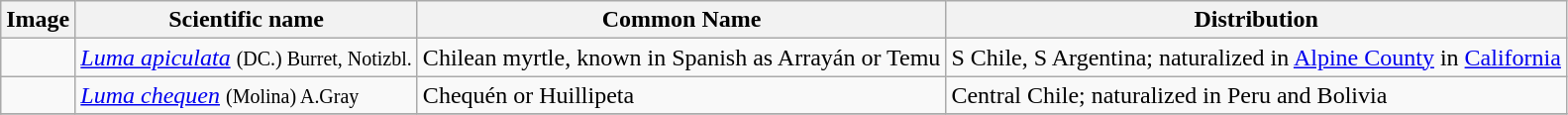<table class="wikitable">
<tr>
<th>Image</th>
<th>Scientific name</th>
<th>Common Name</th>
<th>Distribution</th>
</tr>
<tr>
<td></td>
<td><em><a href='#'>Luma apiculata</a></em> <small>(DC.) Burret, Notizbl.</small></td>
<td>Chilean myrtle, known in Spanish as Arrayán or Temu</td>
<td>S Chile, S Argentina; naturalized in <a href='#'>Alpine County</a> in <a href='#'>California</a></td>
</tr>
<tr>
<td></td>
<td><em><a href='#'>Luma chequen</a></em> <small>(Molina) A.Gray</small></td>
<td>Chequén or Huillipeta</td>
<td>Central Chile; naturalized in Peru and Bolivia</td>
</tr>
<tr>
</tr>
</table>
